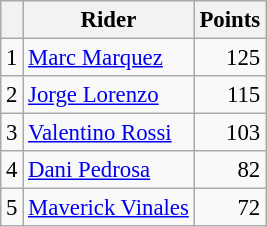<table class="wikitable" style="font-size: 95%;">
<tr>
<th></th>
<th>Rider</th>
<th>Points</th>
</tr>
<tr>
<td align=center>1</td>
<td> <a href='#'>Marc Marquez</a></td>
<td align=right>125</td>
</tr>
<tr>
<td align=center>2</td>
<td> <a href='#'>Jorge Lorenzo</a></td>
<td align=right>115</td>
</tr>
<tr>
<td align=center>3</td>
<td> <a href='#'>Valentino Rossi</a></td>
<td align=right>103</td>
</tr>
<tr>
<td align=center>4</td>
<td> <a href='#'>Dani Pedrosa</a></td>
<td align=right>82</td>
</tr>
<tr>
<td align=center>5</td>
<td> <a href='#'>Maverick Vinales</a></td>
<td align=right>72</td>
</tr>
</table>
